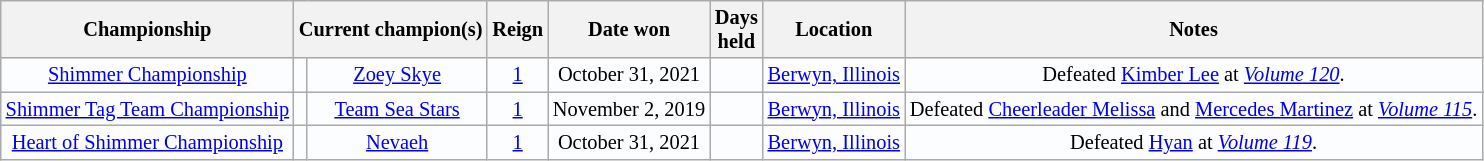<table class="wikitable" style="text-align:center; background:#fcfdff; font-size:85%;">
<tr>
<th>Championship</th>
<th colspan=2>Current champion(s)</th>
<th>Reign</th>
<th>Date won</th>
<th>Days<br>held</th>
<th>Location</th>
<th>Notes</th>
</tr>
<tr>
<td align=center><a href='#'>Shimmer Championship</a></td>
<td align=center></td>
<td align=center><a href='#'>Zoey Skye</a></td>
<td align=center><a href='#'>1</a></td>
<td align=center>October 31, 2021</td>
<td align=center></td>
<td align=center><a href='#'>Berwyn, Illinois</a></td>
<td align=center>Defeated <a href='#'>Kimber Lee</a> at <em><a href='#'>Volume 120</a></em>.</td>
</tr>
<tr>
<td align=center><a href='#'>Shimmer Tag Team Championship</a></td>
<td align=center></td>
<td align=center><a href='#'>Team Sea Stars</a><br></td>
<td align=center><a href='#'>1</a></td>
<td align=center>November 2, 2019</td>
<td align=center></td>
<td align=center><a href='#'>Berwyn, Illinois</a></td>
<td align=center>Defeated <a href='#'>Cheerleader Melissa</a> and <a href='#'>Mercedes Martinez</a> at <em><a href='#'>Volume 115</a></em>.</td>
</tr>
<tr>
<td align=center><a href='#'>Heart of Shimmer Championship</a></td>
<td align=center></td>
<td align=center><a href='#'>Nevaeh</a></td>
<td align=center><a href='#'>1</a></td>
<td align=center>October 31, 2021</td>
<td align=center></td>
<td align=center><a href='#'>Berwyn, Illinois</a></td>
<td align=center>Defeated <a href='#'>Hyan</a> at <em><a href='#'>Volume 119</a></em>.</td>
</tr>
</table>
